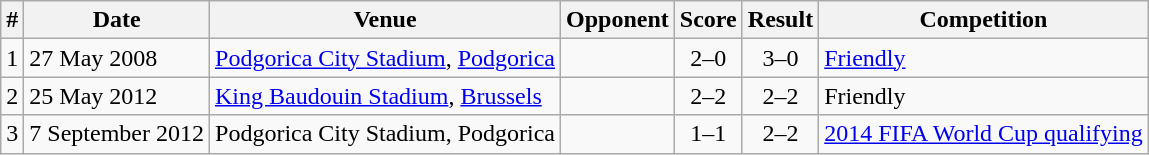<table class="wikitable">
<tr>
<th>#</th>
<th>Date</th>
<th>Venue</th>
<th>Opponent</th>
<th>Score</th>
<th>Result</th>
<th>Competition</th>
</tr>
<tr>
<td>1</td>
<td>27 May 2008</td>
<td><a href='#'>Podgorica City Stadium</a>, <a href='#'>Podgorica</a></td>
<td></td>
<td align=center>2–0</td>
<td align=center>3–0</td>
<td><a href='#'>Friendly</a></td>
</tr>
<tr>
<td>2</td>
<td>25 May 2012</td>
<td><a href='#'>King Baudouin Stadium</a>, <a href='#'>Brussels</a></td>
<td></td>
<td align=center>2–2</td>
<td align=center>2–2</td>
<td>Friendly</td>
</tr>
<tr>
<td>3</td>
<td>7 September 2012</td>
<td>Podgorica City Stadium, Podgorica</td>
<td></td>
<td align=center>1–1</td>
<td align=center>2–2</td>
<td><a href='#'>2014 FIFA World Cup qualifying</a></td>
</tr>
</table>
